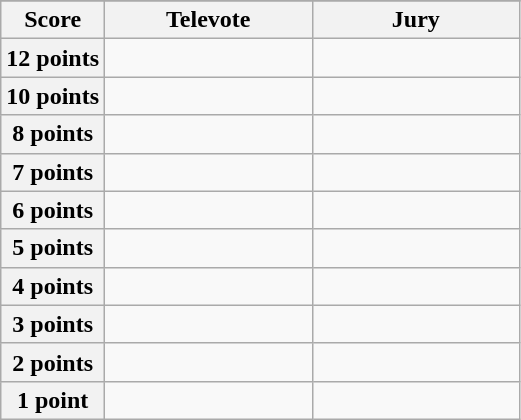<table class="wikitable">
<tr>
</tr>
<tr>
<th scope="col" width="20%">Score</th>
<th scope="col" width="40%">Televote</th>
<th scope="col" width="40%">Jury</th>
</tr>
<tr>
<th scope="row">12 points</th>
<td></td>
<td></td>
</tr>
<tr>
<th scope="row">10 points</th>
<td></td>
<td></td>
</tr>
<tr>
<th scope="row">8 points</th>
<td></td>
<td></td>
</tr>
<tr>
<th scope="row">7 points</th>
<td></td>
<td></td>
</tr>
<tr>
<th scope="row">6 points</th>
<td></td>
<td></td>
</tr>
<tr>
<th scope="row">5 points</th>
<td></td>
<td></td>
</tr>
<tr>
<th scope="row">4 points</th>
<td></td>
<td></td>
</tr>
<tr>
<th scope="row">3 points</th>
<td></td>
<td></td>
</tr>
<tr>
<th scope="row">2 points</th>
<td></td>
<td></td>
</tr>
<tr>
<th scope="row">1 point</th>
<td></td>
<td></td>
</tr>
</table>
